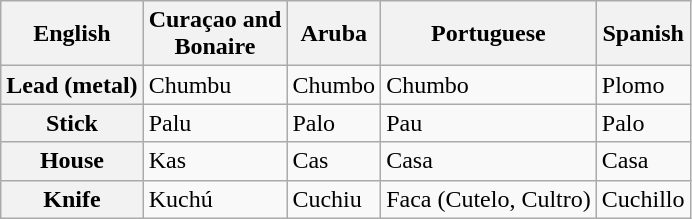<table class="wikitable">
<tr>
<th scope="col">English</th>
<th>Curaçao and <br>Bonaire</th>
<th>Aruba</th>
<th scope="col">Portuguese</th>
<th scope="col">Spanish</th>
</tr>
<tr>
<th scope="row">Lead (metal)</th>
<td>Chumbu</td>
<td>Chumbo</td>
<td>Chumbo</td>
<td>Plomo</td>
</tr>
<tr>
<th scope="row">Stick</th>
<td>Palu</td>
<td>Palo</td>
<td>Pau</td>
<td>Palo</td>
</tr>
<tr>
<th scope="row">House</th>
<td>Kas</td>
<td>Cas</td>
<td>Casa</td>
<td>Casa</td>
</tr>
<tr>
<th scope="row">Knife</th>
<td>Kuchú</td>
<td>Cuchiu</td>
<td>Faca (Cutelo, Cultro)</td>
<td>Cuchillo</td>
</tr>
</table>
